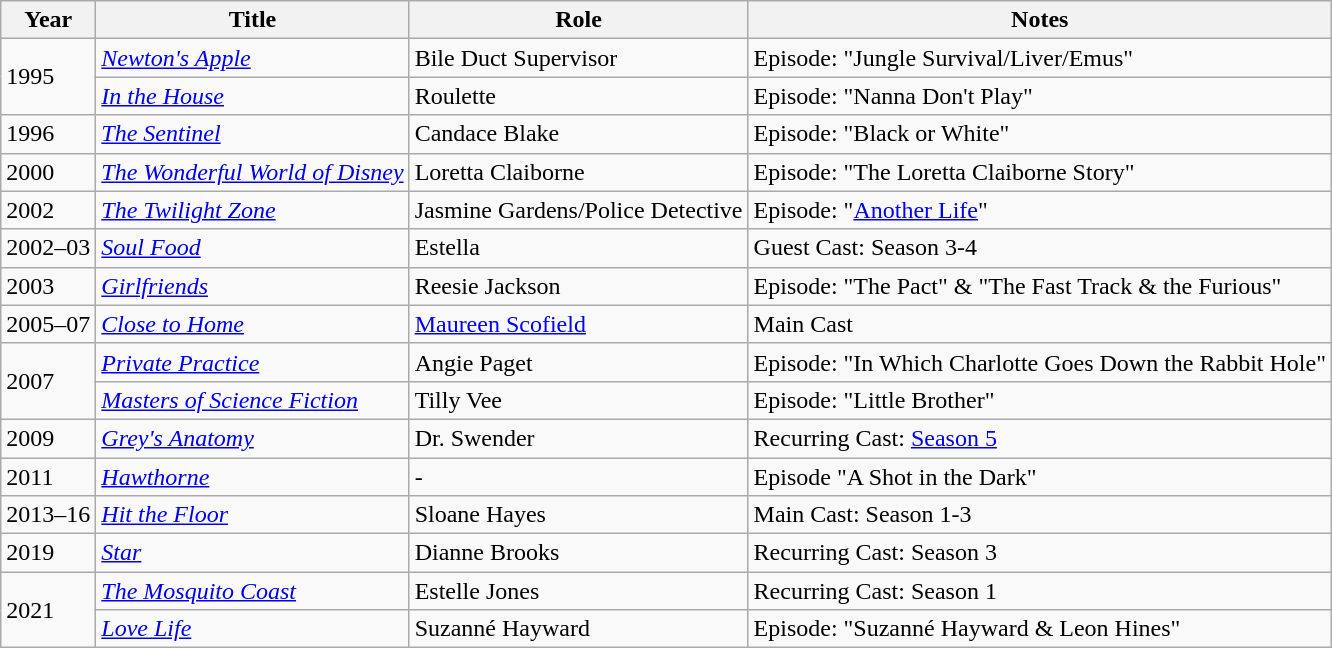<table class="wikitable sortable">
<tr>
<th>Year</th>
<th>Title</th>
<th>Role</th>
<th>Notes</th>
</tr>
<tr>
<td rowspan=2>1995</td>
<td><em><a href='#'>Newton's Apple</a></em></td>
<td>Bile Duct Supervisor</td>
<td>Episode: "Jungle Survival/Liver/Emus"</td>
</tr>
<tr>
<td><em><a href='#'>In the House</a></em></td>
<td>Roulette</td>
<td>Episode: "Nanna Don't Play"</td>
</tr>
<tr>
<td>1996</td>
<td><em><a href='#'>The Sentinel</a></em></td>
<td>Candace Blake</td>
<td>Episode: "Black or White"</td>
</tr>
<tr>
<td>2000</td>
<td><em><a href='#'>The Wonderful World of Disney</a></em></td>
<td>Loretta Claiborne</td>
<td>Episode: "The Loretta Claiborne Story"</td>
</tr>
<tr>
<td>2002</td>
<td><em><a href='#'>The Twilight Zone</a></em></td>
<td>Jasmine Gardens/Police Detective</td>
<td>Episode: "<a href='#'>Another Life</a>"</td>
</tr>
<tr>
<td>2002–03</td>
<td><em><a href='#'>Soul Food</a></em></td>
<td>Estella</td>
<td>Guest Cast: Season 3-4</td>
</tr>
<tr>
<td>2003</td>
<td><em><a href='#'>Girlfriends</a></em></td>
<td>Reesie Jackson</td>
<td>Episode: "The Pact" & "The Fast Track & the Furious"</td>
</tr>
<tr>
<td>2005–07</td>
<td><em><a href='#'>Close to Home</a></em></td>
<td><a href='#'>Maureen Scofield</a></td>
<td>Main Cast</td>
</tr>
<tr>
<td rowspan=2>2007</td>
<td><em><a href='#'>Private Practice</a></em></td>
<td>Angie Paget</td>
<td>Episode: "In Which Charlotte Goes Down the Rabbit Hole"</td>
</tr>
<tr>
<td><em><a href='#'>Masters of Science Fiction</a></em></td>
<td>Tilly Vee</td>
<td>Episode: "Little Brother"</td>
</tr>
<tr>
<td>2009</td>
<td><em><a href='#'>Grey's Anatomy</a></em></td>
<td>Dr. Swender</td>
<td>Recurring Cast: <a href='#'>Season 5</a></td>
</tr>
<tr>
<td>2011</td>
<td><em><a href='#'>Hawthorne</a></em></td>
<td>-</td>
<td>Episode "A Shot in the Dark"</td>
</tr>
<tr>
<td>2013–16</td>
<td><em><a href='#'>Hit the Floor</a></em></td>
<td>Sloane Hayes</td>
<td>Main Cast: Season 1-3</td>
</tr>
<tr>
<td>2019</td>
<td><em><a href='#'>Star</a></em></td>
<td>Dianne Brooks</td>
<td>Recurring Cast: Season 3</td>
</tr>
<tr>
<td rowspan=2>2021</td>
<td><em><a href='#'>The Mosquito Coast</a></em></td>
<td>Estelle Jones</td>
<td>Recurring Cast: Season 1</td>
</tr>
<tr>
<td><em><a href='#'>Love Life</a></em></td>
<td>Suzanné Hayward</td>
<td>Episode: "Suzanné Hayward & Leon Hines"</td>
</tr>
</table>
